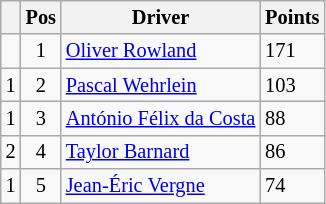<table class="wikitable" style="font-size: 85%;">
<tr>
<th></th>
<th>Pos</th>
<th>Driver</th>
<th>Points</th>
</tr>
<tr>
<td align="left"></td>
<td align="center">1</td>
<td> <a href='#'>Oliver Rowland</a></td>
<td align="left">171</td>
</tr>
<tr>
<td align="left"> 1</td>
<td align="center">2</td>
<td> <a href='#'>Pascal Wehrlein</a></td>
<td align="left">103</td>
</tr>
<tr>
<td align="left"> 1</td>
<td align="center">3</td>
<td> <a href='#'>António Félix da Costa</a></td>
<td align="left">88</td>
</tr>
<tr>
<td align="left"> 2</td>
<td align="center">4</td>
<td> <a href='#'>Taylor Barnard</a></td>
<td align="left">86</td>
</tr>
<tr>
<td align="left"> 1</td>
<td align="center">5</td>
<td> <a href='#'>Jean-Éric Vergne</a></td>
<td align="left">74</td>
</tr>
</table>
